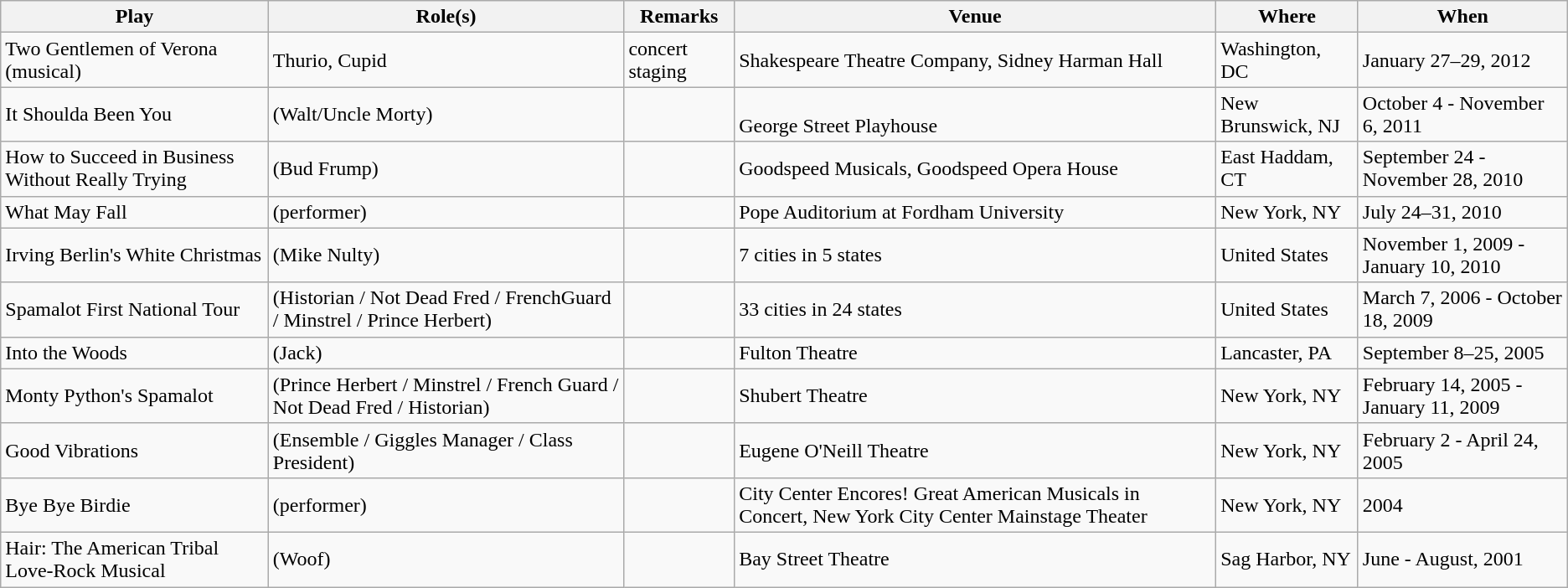<table class="wikitable sortable">
<tr>
<th>Play</th>
<th>Role(s)</th>
<th>Remarks</th>
<th>Venue</th>
<th>Where</th>
<th>When</th>
</tr>
<tr>
<td>Two Gentlemen of Verona (musical)</td>
<td>Thurio, Cupid</td>
<td>concert staging</td>
<td>Shakespeare Theatre Company, Sidney Harman Hall</td>
<td>Washington, DC</td>
<td>January 27–29, 2012</td>
</tr>
<tr>
<td>It Shoulda Been You</td>
<td>(Walt/Uncle Morty)</td>
<td></td>
<td><br>George Street Playhouse</td>
<td>New Brunswick, NJ</td>
<td>October 4 - November 6, 2011</td>
</tr>
<tr>
<td>How to Succeed in Business Without Really Trying</td>
<td>(Bud Frump)</td>
<td></td>
<td>Goodspeed Musicals, Goodspeed Opera House</td>
<td>East Haddam, CT</td>
<td>September 24 - November 28, 2010</td>
</tr>
<tr>
<td>What May Fall</td>
<td>(performer)</td>
<td></td>
<td>Pope Auditorium at Fordham University</td>
<td>New York, NY</td>
<td>July 24–31, 2010</td>
</tr>
<tr>
<td>Irving Berlin's White Christmas</td>
<td>(Mike Nulty)</td>
<td></td>
<td>7 cities in 5 states</td>
<td>United States</td>
<td>November 1, 2009 - January 10, 2010</td>
</tr>
<tr>
<td>Spamalot First National Tour</td>
<td>(Historian / Not Dead Fred / FrenchGuard / Minstrel / Prince Herbert)</td>
<td></td>
<td>33 cities in 24 states</td>
<td>United States</td>
<td>March 7, 2006 - October 18, 2009</td>
</tr>
<tr>
<td>Into the Woods</td>
<td>(Jack)</td>
<td></td>
<td>Fulton Theatre</td>
<td>Lancaster, PA</td>
<td>September 8–25, 2005</td>
</tr>
<tr>
<td>Monty Python's Spamalot</td>
<td>(Prince Herbert / Minstrel / French Guard / Not Dead Fred / Historian)</td>
<td></td>
<td>Shubert Theatre</td>
<td>New York, NY</td>
<td>February 14, 2005 - January 11, 2009</td>
</tr>
<tr>
<td>Good Vibrations</td>
<td>(Ensemble / Giggles Manager / Class President)</td>
<td></td>
<td>Eugene O'Neill Theatre</td>
<td>New York, NY</td>
<td>February 2 - April 24, 2005</td>
</tr>
<tr>
<td>Bye Bye Birdie</td>
<td>(performer)</td>
<td></td>
<td>City Center Encores! Great American Musicals in Concert, New York City Center Mainstage Theater</td>
<td>New York, NY</td>
<td>2004</td>
</tr>
<tr>
<td>Hair: The American Tribal Love-Rock Musical</td>
<td>(Woof)</td>
<td></td>
<td>Bay Street Theatre</td>
<td>Sag Harbor, NY</td>
<td>June - August, 2001</td>
</tr>
</table>
